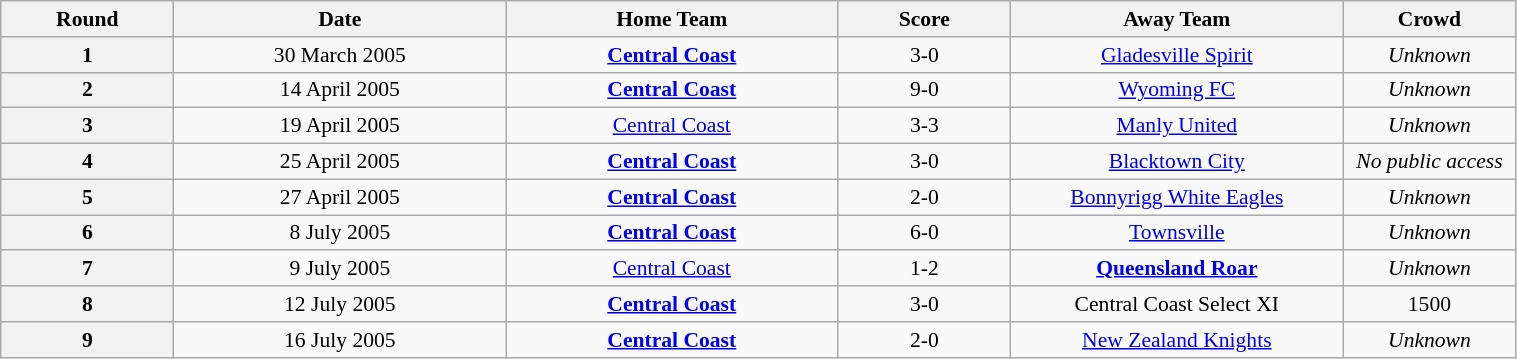<table class="wikitable" style="font-size:90%;width:80%; text-align:center;">
<tr>
<th width=75>Round</th>
<th width=150>Date</th>
<th width=150>Home Team</th>
<th width=75>Score</th>
<th width=150>Away Team</th>
<th width=75>Crowd</th>
</tr>
<tr>
<th>1</th>
<td>30 March 2005</td>
<td><strong><a href='#'>Central Coast</a></strong></td>
<td>3-0</td>
<td><a href='#'>Gladesville Spirit</a></td>
<td><em>Unknown</em></td>
</tr>
<tr>
<th>2</th>
<td>14 April 2005</td>
<td><strong><a href='#'>Central Coast</a></strong></td>
<td>9-0</td>
<td><a href='#'>Wyoming FC</a></td>
<td><em>Unknown</em></td>
</tr>
<tr>
<th>3</th>
<td>19 April 2005</td>
<td><a href='#'>Central Coast</a></td>
<td>3-3</td>
<td><a href='#'>Manly United</a></td>
<td><em>Unknown</em></td>
</tr>
<tr>
<th>4</th>
<td>25 April 2005</td>
<td><strong><a href='#'>Central Coast</a></strong></td>
<td>3-0</td>
<td><a href='#'>Blacktown City</a></td>
<td><em>No public access</em></td>
</tr>
<tr>
<th>5</th>
<td>27 April 2005</td>
<td><strong><a href='#'>Central Coast</a></strong></td>
<td>2-0</td>
<td><a href='#'>Bonnyrigg White Eagles</a></td>
<td><em>Unknown</em></td>
</tr>
<tr>
<th>6</th>
<td>8 July 2005</td>
<td><strong><a href='#'>Central Coast</a></strong></td>
<td>6-0</td>
<td><a href='#'>Townsville</a></td>
<td><em>Unknown</em></td>
</tr>
<tr>
<th>7</th>
<td>9 July 2005</td>
<td><a href='#'>Central Coast</a></td>
<td>1-2</td>
<td><strong><a href='#'>Queensland Roar</a></strong></td>
<td><em>Unknown</em></td>
</tr>
<tr>
<th>8</th>
<td>12 July 2005</td>
<td><strong><a href='#'>Central Coast</a></strong></td>
<td>3-0</td>
<td>Central Coast Select XI</td>
<td>1500</td>
</tr>
<tr>
<th>9</th>
<td>16 July 2005</td>
<td><strong><a href='#'>Central Coast</a></strong></td>
<td>2-0</td>
<td><a href='#'>New Zealand Knights</a></td>
<td><em>Unknown</em></td>
</tr>
</table>
